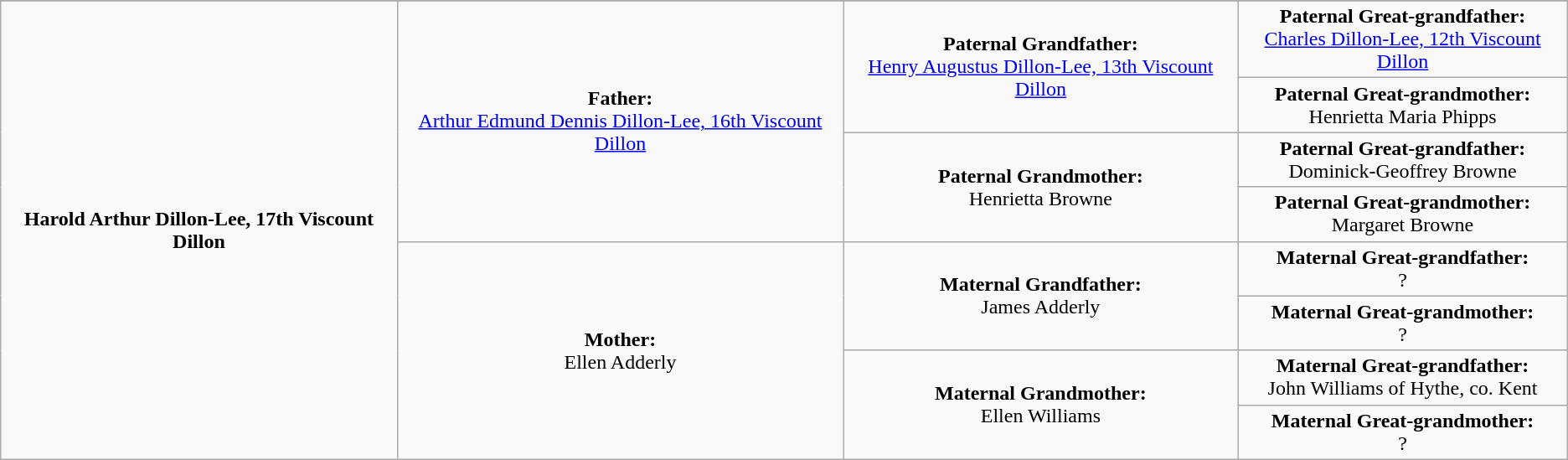<table class="wikitable">
<tr>
</tr>
<tr>
<td rowspan="8" align="center"><strong>Harold Arthur Dillon-Lee, 17th Viscount Dillon</strong></td>
<td rowspan="4" align="center"><strong>Father:</strong><br><a href='#'>Arthur Edmund Dennis Dillon-Lee, 16th Viscount Dillon</a></td>
<td rowspan="2" align="center"><strong>Paternal Grandfather:</strong><br><a href='#'>Henry Augustus Dillon-Lee, 13th Viscount Dillon</a></td>
<td align="center"><strong>Paternal Great-grandfather:</strong><br><a href='#'>Charles Dillon-Lee, 12th Viscount Dillon</a></td>
</tr>
<tr>
<td align="center"><strong>Paternal Great-grandmother:</strong><br>Henrietta Maria Phipps</td>
</tr>
<tr>
<td rowspan="2" align="center"><strong>Paternal Grandmother:</strong><br>Henrietta Browne</td>
<td align="center"><strong>Paternal Great-grandfather:</strong><br>Dominick-Geoffrey Browne</td>
</tr>
<tr>
<td align="center"><strong>Paternal Great-grandmother:</strong><br>Margaret Browne</td>
</tr>
<tr>
<td rowspan="4" align="center"><strong>Mother:</strong><br>Ellen Adderly</td>
<td rowspan="2" align="center"><strong>Maternal Grandfather:</strong><br>James Adderly</td>
<td align="center"><strong>Maternal Great-grandfather:</strong><br>?</td>
</tr>
<tr>
<td align="center"><strong>Maternal Great-grandmother:</strong><br>?</td>
</tr>
<tr>
<td rowspan="2" align="center"><strong>Maternal Grandmother:</strong><br>Ellen Williams</td>
<td align="center"><strong>Maternal Great-grandfather:</strong><br>John Williams of Hythe, co. Kent</td>
</tr>
<tr>
<td align="center"><strong>Maternal Great-grandmother:</strong><br>?</td>
</tr>
</table>
